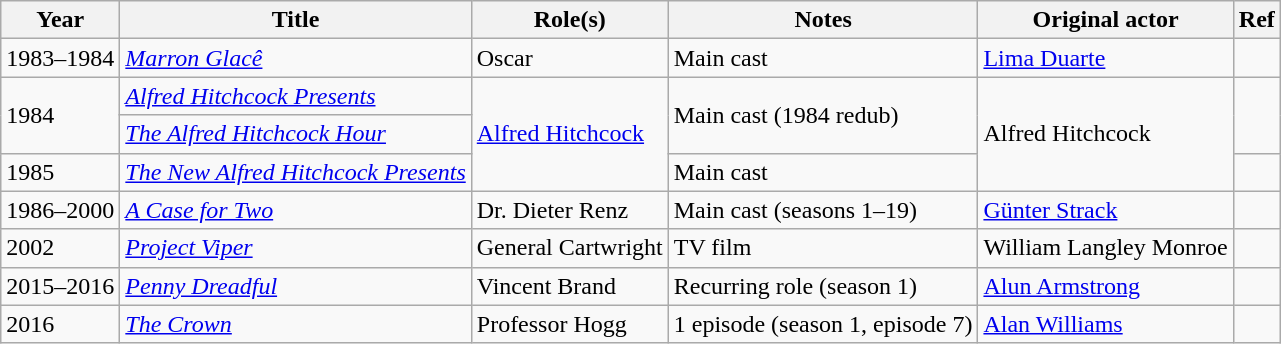<table class="wikitable plainrowheaders sortable">
<tr>
<th scope="col">Year</th>
<th scope="col">Title</th>
<th scope="col">Role(s)</th>
<th scope="col">Notes</th>
<th scope="col">Original actor</th>
<th scope="col" class="unsortable">Ref</th>
</tr>
<tr>
<td>1983–1984</td>
<td><em><a href='#'>Marron Glacê</a></em></td>
<td>Oscar</td>
<td>Main cast</td>
<td><a href='#'>Lima Duarte</a></td>
<td></td>
</tr>
<tr>
<td rowspan=2>1984</td>
<td><em><a href='#'>Alfred Hitchcock Presents</a></em></td>
<td rowspan=3><a href='#'>Alfred Hitchcock</a></td>
<td rowspan=2>Main cast (1984 redub)</td>
<td rowspan=3>Alfred Hitchcock</td>
<td rowspan=2></td>
</tr>
<tr>
<td><em><a href='#'>The Alfred Hitchcock Hour</a></em></td>
</tr>
<tr>
<td>1985</td>
<td><em><a href='#'>The New Alfred Hitchcock Presents</a></em></td>
<td>Main cast</td>
<td></td>
</tr>
<tr>
<td>1986–2000</td>
<td><em><a href='#'>A Case for Two</a></em></td>
<td>Dr. Dieter Renz</td>
<td>Main cast (seasons 1–19)</td>
<td><a href='#'>Günter Strack</a></td>
<td></td>
</tr>
<tr>
<td>2002</td>
<td><em><a href='#'>Project Viper</a></em></td>
<td>General Cartwright</td>
<td>TV film</td>
<td>William Langley Monroe</td>
<td></td>
</tr>
<tr>
<td>2015–2016</td>
<td><em><a href='#'>Penny Dreadful</a></em></td>
<td>Vincent Brand</td>
<td>Recurring role (season 1)</td>
<td><a href='#'>Alun Armstrong</a></td>
<td></td>
</tr>
<tr>
<td>2016</td>
<td><em><a href='#'>The Crown</a></em></td>
<td>Professor Hogg</td>
<td>1 episode (season 1, episode 7)</td>
<td><a href='#'>Alan Williams</a></td>
<td></td>
</tr>
</table>
